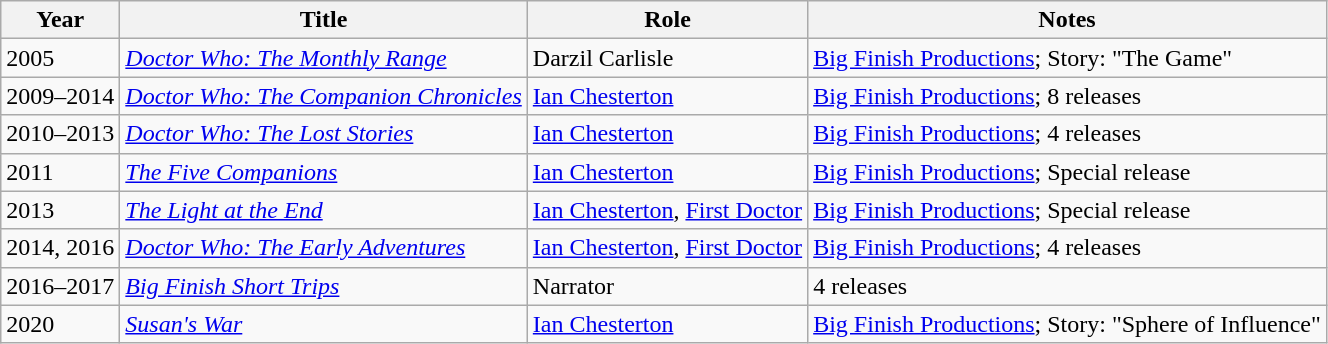<table class="wikitable sortable">
<tr>
<th>Year</th>
<th>Title</th>
<th>Role</th>
<th class="unsortable">Notes</th>
</tr>
<tr>
<td>2005</td>
<td><em><a href='#'>Doctor Who: The Monthly Range</a></em></td>
<td>Darzil Carlisle</td>
<td><a href='#'>Big Finish Productions</a>; Story: "The Game"</td>
</tr>
<tr>
<td>2009–2014</td>
<td><em><a href='#'>Doctor Who: The Companion Chronicles</a></em></td>
<td><a href='#'>Ian Chesterton</a></td>
<td><a href='#'>Big Finish Productions</a>; 8 releases</td>
</tr>
<tr>
<td>2010–2013</td>
<td><em><a href='#'>Doctor Who: The Lost Stories</a></em></td>
<td><a href='#'>Ian Chesterton</a></td>
<td><a href='#'>Big Finish Productions</a>; 4 releases</td>
</tr>
<tr>
<td>2011</td>
<td><em><a href='#'>The Five Companions</a></em></td>
<td><a href='#'>Ian Chesterton</a></td>
<td><a href='#'>Big Finish Productions</a>; Special release</td>
</tr>
<tr>
<td>2013</td>
<td><em><a href='#'>The Light at the End</a></em></td>
<td><a href='#'>Ian Chesterton</a>, <a href='#'>First Doctor</a></td>
<td><a href='#'>Big Finish Productions</a>; Special release</td>
</tr>
<tr>
<td>2014, 2016</td>
<td><em><a href='#'>Doctor Who: The Early Adventures</a></em></td>
<td><a href='#'>Ian Chesterton</a>, <a href='#'>First Doctor</a></td>
<td><a href='#'>Big Finish Productions</a>; 4 releases</td>
</tr>
<tr>
<td>2016–2017</td>
<td><em><a href='#'>Big Finish Short Trips</a></em></td>
<td>Narrator</td>
<td>4 releases</td>
</tr>
<tr>
<td>2020</td>
<td><em><a href='#'>Susan's War</a></em></td>
<td><a href='#'>Ian Chesterton</a></td>
<td><a href='#'>Big Finish Productions</a>; Story: "Sphere of Influence"</td>
</tr>
</table>
